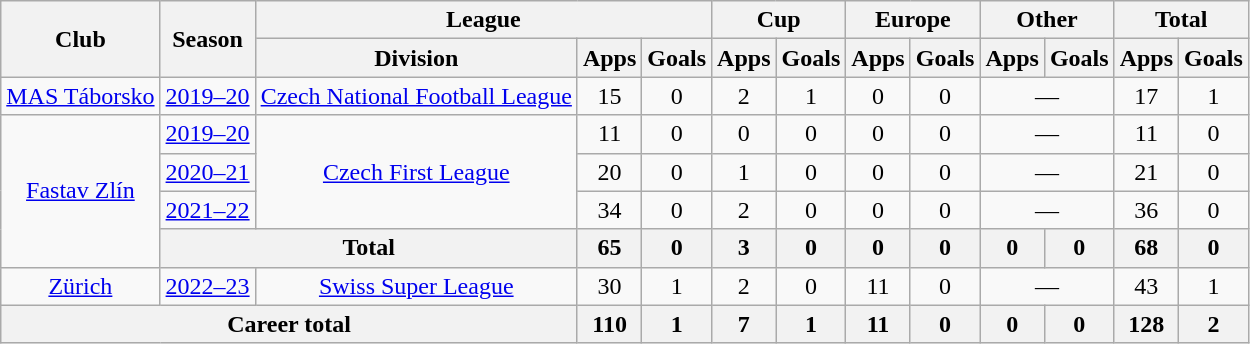<table class="wikitable" style="text-align:center">
<tr>
<th rowspan="2">Club</th>
<th rowspan="2">Season</th>
<th colspan="3">League</th>
<th colspan="2">Cup</th>
<th colspan="2">Europe</th>
<th colspan="2">Other</th>
<th colspan="2">Total</th>
</tr>
<tr>
<th>Division</th>
<th>Apps</th>
<th>Goals</th>
<th>Apps</th>
<th>Goals</th>
<th>Apps</th>
<th>Goals</th>
<th>Apps</th>
<th>Goals</th>
<th>Apps</th>
<th>Goals</th>
</tr>
<tr>
<td><a href='#'>MAS Táborsko</a></td>
<td><a href='#'>2019–20</a></td>
<td><a href='#'>Czech National Football League</a></td>
<td>15</td>
<td>0</td>
<td>2</td>
<td>1</td>
<td>0</td>
<td>0</td>
<td colspan="2">—</td>
<td>17</td>
<td>1</td>
</tr>
<tr>
<td rowspan="4"><a href='#'>Fastav Zlín</a></td>
<td><a href='#'>2019–20</a></td>
<td rowspan="3"><a href='#'>Czech First League</a></td>
<td>11</td>
<td>0</td>
<td>0</td>
<td>0</td>
<td>0</td>
<td>0</td>
<td colspan="2">—</td>
<td>11</td>
<td>0</td>
</tr>
<tr>
<td><a href='#'>2020–21</a></td>
<td>20</td>
<td>0</td>
<td>1</td>
<td>0</td>
<td>0</td>
<td>0</td>
<td colspan="2">—</td>
<td>21</td>
<td>0</td>
</tr>
<tr>
<td><a href='#'>2021–22</a></td>
<td>34</td>
<td>0</td>
<td>2</td>
<td>0</td>
<td>0</td>
<td>0</td>
<td colspan="2">—</td>
<td>36</td>
<td>0</td>
</tr>
<tr>
<th colspan="2">Total</th>
<th>65</th>
<th>0</th>
<th>3</th>
<th>0</th>
<th>0</th>
<th>0</th>
<th>0</th>
<th>0</th>
<th>68</th>
<th>0</th>
</tr>
<tr>
<td rowspan="1"><a href='#'>Zürich</a></td>
<td><a href='#'>2022–23</a></td>
<td rowspan="1"><a href='#'>Swiss Super League</a></td>
<td>30</td>
<td>1</td>
<td>2</td>
<td>0</td>
<td>11</td>
<td>0</td>
<td colspan="2">—</td>
<td>43</td>
<td>1</td>
</tr>
<tr>
<th colspan="3">Career total</th>
<th>110</th>
<th>1</th>
<th>7</th>
<th>1</th>
<th>11</th>
<th>0</th>
<th>0</th>
<th>0</th>
<th>128</th>
<th>2</th>
</tr>
</table>
